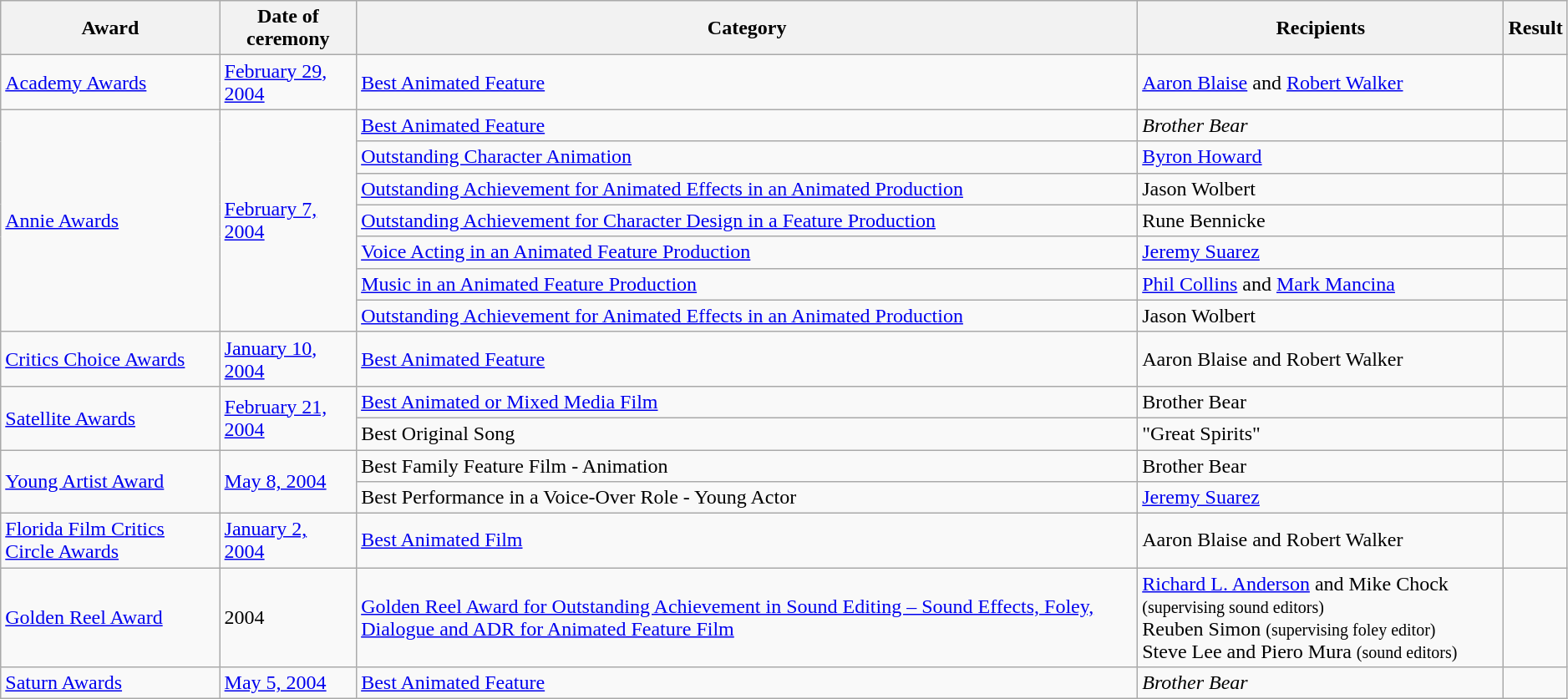<table class="wikitable sortable plainrowheaders" style="width: 99%;">
<tr>
<th scope="col">Award</th>
<th scope="col">Date of ceremony</th>
<th scope="col">Category</th>
<th scope="col">Recipients</th>
<th scope="col">Result</th>
</tr>
<tr>
<td><a href='#'>Academy Awards</a></td>
<td><a href='#'>February 29, 2004</a></td>
<td><a href='#'>Best Animated Feature</a></td>
<td><a href='#'>Aaron Blaise</a> and <a href='#'>Robert Walker</a></td>
<td></td>
</tr>
<tr>
<td rowspan="7"><a href='#'>Annie Awards</a></td>
<td rowspan="7"><a href='#'>February 7, 2004</a></td>
<td><a href='#'>Best Animated Feature</a></td>
<td><em>Brother Bear</em></td>
<td></td>
</tr>
<tr>
<td><a href='#'>Outstanding Character Animation</a></td>
<td><a href='#'>Byron Howard</a></td>
<td></td>
</tr>
<tr>
<td><a href='#'>Outstanding Achievement for Animated Effects in an Animated Production</a></td>
<td>Jason Wolbert</td>
<td></td>
</tr>
<tr>
<td><a href='#'>Outstanding Achievement for Character Design in a Feature Production</a></td>
<td>Rune Bennicke</td>
<td></td>
</tr>
<tr>
<td><a href='#'>Voice Acting in an Animated Feature Production</a></td>
<td><a href='#'>Jeremy Suarez</a></td>
<td></td>
</tr>
<tr>
<td><a href='#'>Music in an Animated Feature Production</a></td>
<td><a href='#'>Phil Collins</a> and <a href='#'>Mark Mancina</a></td>
<td></td>
</tr>
<tr>
<td><a href='#'>Outstanding Achievement for Animated Effects in an Animated Production</a></td>
<td>Jason Wolbert</td>
<td></td>
</tr>
<tr>
<td><a href='#'>Critics Choice Awards</a></td>
<td><a href='#'>January 10, 2004</a></td>
<td><a href='#'>Best Animated Feature</a></td>
<td>Aaron Blaise and Robert Walker</td>
<td></td>
</tr>
<tr>
<td rowspan="2"><a href='#'>Satellite Awards</a></td>
<td rowspan="2"><a href='#'>February 21, 2004</a></td>
<td><a href='#'>Best Animated or Mixed Media Film</a></td>
<td>Brother Bear</td>
<td></td>
</tr>
<tr>
<td>Best Original Song</td>
<td>"Great Spirits"</td>
<td></td>
</tr>
<tr>
<td rowspan="2"><a href='#'>Young Artist Award</a></td>
<td rowspan="2"><a href='#'>May 8, 2004</a></td>
<td>Best Family Feature Film - Animation</td>
<td>Brother Bear</td>
<td></td>
</tr>
<tr>
<td>Best Performance in a Voice-Over Role - Young Actor</td>
<td><a href='#'>Jeremy Suarez</a></td>
<td></td>
</tr>
<tr>
<td><a href='#'>Florida Film Critics Circle Awards</a></td>
<td><a href='#'>January 2, 2004</a></td>
<td><a href='#'>Best Animated Film</a></td>
<td>Aaron Blaise and Robert Walker</td>
<td></td>
</tr>
<tr>
<td><a href='#'>Golden Reel Award</a></td>
<td>2004</td>
<td><a href='#'>Golden Reel Award for Outstanding Achievement in Sound Editing – Sound Effects, Foley, Dialogue and ADR for Animated Feature Film</a></td>
<td><a href='#'>Richard L. Anderson</a> and Mike Chock <small>(supervising sound editors)</small><br>Reuben Simon <small>(supervising foley editor)</small><br>Steve Lee and Piero Mura <small>(sound editors)</small></td>
<td></td>
</tr>
<tr>
<td><a href='#'>Saturn Awards</a></td>
<td><a href='#'>May 5, 2004</a></td>
<td><a href='#'>Best Animated Feature</a></td>
<td><em>Brother Bear</em></td>
<td></td>
</tr>
</table>
